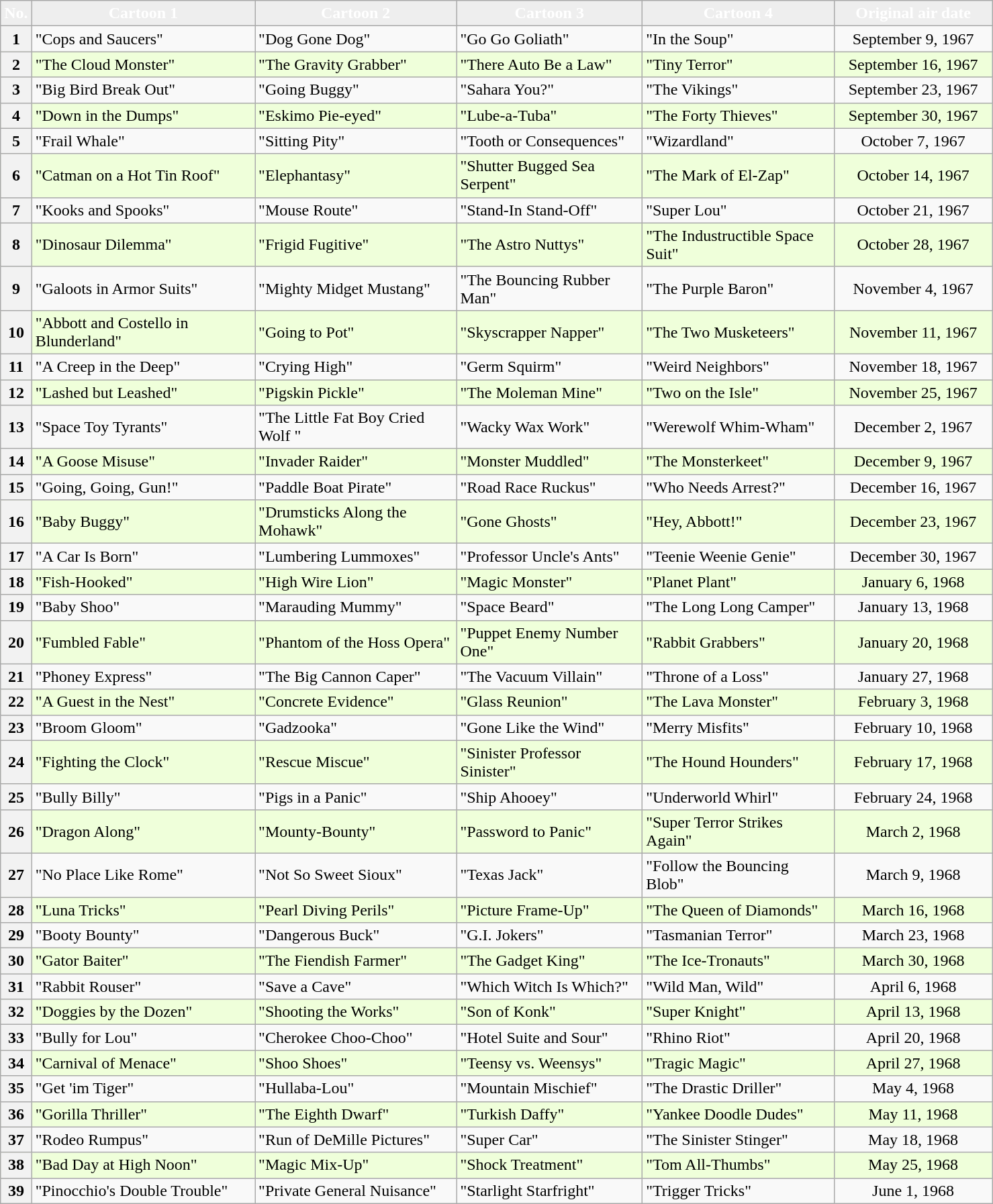<table class="wikitable plainrowheaders" border="1" style="width:78%;">
<tr style="color:white;">
<th style="background:#EEEEEE; width:15px">No.</th>
<th style="background:#EEEEEE">Cartoon 1</th>
<th style="background:#EEEEEE">Cartoon 2</th>
<th style="background:#EEEEEE">Cartoon 3</th>
<th style="background:#EEEEEE">Cartoon 4</th>
<th style="background:#EEEEEE; width:150px">Original air date</th>
</tr>
<tr>
<th>1</th>
<td>"Cops and Saucers"</td>
<td>"Dog Gone Dog"</td>
<td>"Go Go Goliath"</td>
<td>"In the Soup"</td>
<td align="center">September 9, 1967</td>
</tr>
<tr bgcolor="EFFFDA">
<th>2</th>
<td>"The Cloud Monster"</td>
<td>"The Gravity Grabber"</td>
<td>"There Auto Be a Law"</td>
<td>"Tiny Terror"</td>
<td align="center">September 16, 1967</td>
</tr>
<tr>
<th>3</th>
<td>"Big Bird Break Out"</td>
<td>"Going Buggy"</td>
<td>"Sahara You?"</td>
<td>"The Vikings"</td>
<td align="center">September 23, 1967</td>
</tr>
<tr bgcolor="EFFFDA">
<th>4</th>
<td>"Down in the Dumps"</td>
<td>"Eskimo Pie-eyed"</td>
<td>"Lube-a-Tuba"</td>
<td>"The Forty Thieves"</td>
<td align="center">September 30, 1967</td>
</tr>
<tr>
<th>5</th>
<td>"Frail Whale"</td>
<td>"Sitting Pity"</td>
<td>"Tooth or Consequences"</td>
<td>"Wizardland"</td>
<td align="center">October 7, 1967</td>
</tr>
<tr bgcolor="EFFFDA">
<th>6</th>
<td>"Catman on a Hot Tin Roof"</td>
<td>"Elephantasy"</td>
<td>"Shutter Bugged Sea Serpent"</td>
<td>"The Mark of El-Zap"</td>
<td align="center">October 14, 1967</td>
</tr>
<tr>
<th>7</th>
<td>"Kooks and Spooks"</td>
<td>"Mouse Route"</td>
<td>"Stand-In Stand-Off"</td>
<td>"Super Lou"</td>
<td align="center">October 21, 1967</td>
</tr>
<tr bgcolor="EFFFDA">
<th>8</th>
<td>"Dinosaur Dilemma"</td>
<td>"Frigid Fugitive"</td>
<td>"The Astro Nuttys"</td>
<td>"The Industructible Space Suit"</td>
<td align="center">October 28, 1967</td>
</tr>
<tr>
<th>9</th>
<td>"Galoots in Armor Suits"</td>
<td>"Mighty Midget Mustang"</td>
<td>"The Bouncing Rubber Man"</td>
<td>"The Purple Baron"</td>
<td align="center">November 4, 1967</td>
</tr>
<tr bgcolor="EFFFDA">
<th>10</th>
<td>"Abbott and Costello in Blunderland"</td>
<td>"Going to Pot"</td>
<td>"Skyscrapper Napper"</td>
<td>"The Two Musketeers"</td>
<td align="center">November 11, 1967</td>
</tr>
<tr>
<th>11</th>
<td>"A Creep in the Deep"</td>
<td>"Crying High"</td>
<td>"Germ Squirm"</td>
<td>"Weird Neighbors"</td>
<td align="center">November 18, 1967</td>
</tr>
<tr bgcolor="EFFFDA">
<th>12</th>
<td>"Lashed but Leashed"</td>
<td>"Pigskin Pickle"</td>
<td>"The Moleman Mine"</td>
<td>"Two on the Isle"</td>
<td align="center">November 25, 1967</td>
</tr>
<tr>
<th>13</th>
<td>"Space Toy Tyrants"</td>
<td>"The Little Fat Boy Cried Wolf "</td>
<td>"Wacky Wax Work"</td>
<td>"Werewolf Whim-Wham"</td>
<td align="center">December 2, 1967</td>
</tr>
<tr bgcolor="EFFFDA">
<th>14</th>
<td>"A Goose Misuse"</td>
<td>"Invader Raider"</td>
<td>"Monster Muddled"</td>
<td>"The Monsterkeet"</td>
<td align="center">December 9, 1967</td>
</tr>
<tr>
<th>15</th>
<td>"Going, Going, Gun!"</td>
<td>"Paddle Boat Pirate"</td>
<td>"Road Race Ruckus"</td>
<td>"Who Needs Arrest?"</td>
<td align="center">December 16, 1967</td>
</tr>
<tr bgcolor="EFFFDA">
<th>16</th>
<td>"Baby Buggy"</td>
<td>"Drumsticks Along the Mohawk"</td>
<td>"Gone Ghosts"</td>
<td>"Hey, Abbott!"</td>
<td align="center">December 23, 1967</td>
</tr>
<tr>
<th>17</th>
<td>"A Car Is Born"</td>
<td>"Lumbering Lummoxes"</td>
<td>"Professor Uncle's Ants"</td>
<td>"Teenie Weenie Genie"</td>
<td align="center">December 30, 1967</td>
</tr>
<tr bgcolor="EFFFDA">
<th>18</th>
<td>"Fish-Hooked"</td>
<td>"High Wire Lion"</td>
<td>"Magic Monster"</td>
<td>"Planet Plant"</td>
<td align="center">January 6, 1968</td>
</tr>
<tr>
<th>19</th>
<td>"Baby Shoo"</td>
<td>"Marauding Mummy"</td>
<td>"Space Beard"</td>
<td>"The Long Long Camper"</td>
<td align="center">January 13, 1968</td>
</tr>
<tr bgcolor="EFFFDA">
<th>20</th>
<td>"Fumbled Fable"</td>
<td>"Phantom of the Hoss Opera"</td>
<td>"Puppet Enemy Number One"</td>
<td>"Rabbit Grabbers"</td>
<td align="center">January 20, 1968</td>
</tr>
<tr>
<th>21</th>
<td>"Phoney Express"</td>
<td>"The Big Cannon Caper"</td>
<td>"The Vacuum Villain"</td>
<td>"Throne of a Loss"</td>
<td align="center">January 27, 1968</td>
</tr>
<tr bgcolor="EFFFDA">
<th>22</th>
<td>"A Guest in the Nest"</td>
<td>"Concrete Evidence"</td>
<td>"Glass Reunion"</td>
<td>"The Lava Monster"</td>
<td align="center">February 3, 1968</td>
</tr>
<tr>
<th>23</th>
<td>"Broom Gloom"</td>
<td>"Gadzooka"</td>
<td>"Gone Like the Wind"</td>
<td>"Merry Misfits"</td>
<td align="center">February 10, 1968</td>
</tr>
<tr bgcolor="EFFFDA">
<th>24</th>
<td>"Fighting the Clock"</td>
<td>"Rescue Miscue"</td>
<td>"Sinister Professor Sinister"</td>
<td>"The Hound Hounders"</td>
<td align="center">February 17, 1968</td>
</tr>
<tr>
<th>25</th>
<td>"Bully Billy"</td>
<td>"Pigs in a Panic"</td>
<td>"Ship Ahooey"</td>
<td>"Underworld Whirl"</td>
<td align="center">February 24, 1968</td>
</tr>
<tr bgcolor="EFFFDA">
<th>26</th>
<td>"Dragon Along"</td>
<td>"Mounty-Bounty"</td>
<td>"Password to Panic"</td>
<td>"Super Terror Strikes Again"</td>
<td align="center">March 2, 1968</td>
</tr>
<tr>
<th>27</th>
<td>"No Place Like Rome"</td>
<td>"Not So Sweet Sioux"</td>
<td>"Texas Jack"</td>
<td>"Follow the Bouncing Blob"</td>
<td align="center">March 9, 1968</td>
</tr>
<tr bgcolor="EFFFDA">
<th>28</th>
<td>"Luna Tricks"</td>
<td>"Pearl Diving Perils"</td>
<td>"Picture Frame-Up"</td>
<td>"The Queen of Diamonds"</td>
<td align="center">March 16, 1968</td>
</tr>
<tr>
<th>29</th>
<td>"Booty Bounty"</td>
<td>"Dangerous Buck"</td>
<td>"G.I. Jokers"</td>
<td>"Tasmanian Terror"</td>
<td align="center">March 23, 1968</td>
</tr>
<tr bgcolor="EFFFDA">
<th>30</th>
<td>"Gator Baiter"</td>
<td>"The Fiendish Farmer"</td>
<td>"The Gadget King"</td>
<td>"The Ice-Tronauts"</td>
<td align="center">March 30, 1968</td>
</tr>
<tr>
<th>31</th>
<td>"Rabbit Rouser"</td>
<td>"Save a Cave"</td>
<td>"Which Witch Is Which?"</td>
<td>"Wild Man, Wild"</td>
<td align="center">April 6, 1968</td>
</tr>
<tr bgcolor="EFFFDA">
<th>32</th>
<td>"Doggies by the Dozen"</td>
<td>"Shooting the Works"</td>
<td>"Son of Konk"</td>
<td>"Super Knight"</td>
<td align="center">April 13, 1968</td>
</tr>
<tr>
<th>33</th>
<td>"Bully for Lou"</td>
<td>"Cherokee Choo-Choo"</td>
<td>"Hotel Suite and Sour"</td>
<td>"Rhino Riot"</td>
<td align="center">April 20, 1968</td>
</tr>
<tr bgcolor="EFFFDA">
<th>34</th>
<td>"Carnival of Menace"</td>
<td>"Shoo Shoes"</td>
<td>"Teensy vs. Weensys"</td>
<td>"Tragic Magic"</td>
<td align="center">April 27, 1968</td>
</tr>
<tr>
<th>35</th>
<td>"Get 'im Tiger"</td>
<td>"Hullaba-Lou"</td>
<td>"Mountain Mischief"</td>
<td>"The Drastic Driller"</td>
<td align="center">May 4, 1968</td>
</tr>
<tr bgcolor="EFFFDA">
<th>36</th>
<td>"Gorilla Thriller"</td>
<td>"The Eighth Dwarf"</td>
<td>"Turkish Daffy"</td>
<td>"Yankee Doodle Dudes"</td>
<td align="center">May 11, 1968</td>
</tr>
<tr>
<th>37</th>
<td>"Rodeo Rumpus"</td>
<td>"Run of DeMille Pictures"</td>
<td>"Super Car"</td>
<td>"The Sinister Stinger"</td>
<td align="center">May 18, 1968</td>
</tr>
<tr bgcolor="EFFFDA">
<th>38</th>
<td>"Bad Day at High Noon"</td>
<td>"Magic Mix-Up"</td>
<td>"Shock Treatment"</td>
<td>"Tom All-Thumbs"</td>
<td align="center">May 25, 1968</td>
</tr>
<tr>
<th>39</th>
<td>"Pinocchio's Double Trouble"</td>
<td>"Private General Nuisance"</td>
<td>"Starlight Starfright"</td>
<td>"Trigger Tricks"</td>
<td align="center">June 1, 1968</td>
</tr>
</table>
